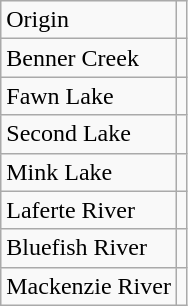<table class="wikitable">
<tr>
<td>Origin</td>
<td><small></small></td>
</tr>
<tr>
<td>Benner Creek</td>
<td><small></small></td>
</tr>
<tr>
<td>Fawn Lake</td>
<td><small></small></td>
</tr>
<tr>
<td>Second Lake</td>
<td><small></small></td>
</tr>
<tr>
<td>Mink Lake</td>
<td><small></small></td>
</tr>
<tr>
<td>Laferte River</td>
<td><small></small></td>
</tr>
<tr>
<td>Bluefish River</td>
<td><small></small></td>
</tr>
<tr>
<td>Mackenzie River</td>
<td><small></small></td>
</tr>
</table>
